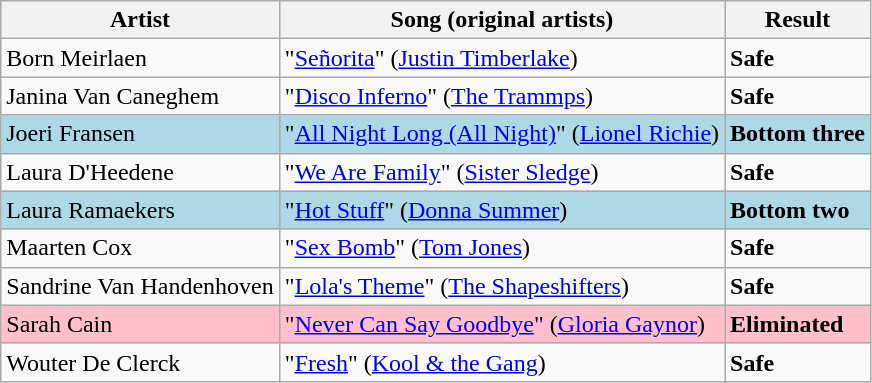<table class=wikitable>
<tr>
<th>Artist</th>
<th>Song (original artists)</th>
<th>Result</th>
</tr>
<tr>
<td>Born Meirlaen</td>
<td>"<a href='#'>Señorita</a>" (<a href='#'>Justin Timberlake</a>)</td>
<td><strong>Safe</strong></td>
</tr>
<tr>
<td>Janina Van Caneghem</td>
<td>"<a href='#'>Disco Inferno</a>" (<a href='#'>The Trammps</a>)</td>
<td><strong>Safe</strong></td>
</tr>
<tr style="background:lightblue;">
<td>Joeri Fransen</td>
<td>"<a href='#'>All Night Long (All Night)</a>" (<a href='#'>Lionel Richie</a>)</td>
<td><strong>Bottom three</strong></td>
</tr>
<tr>
<td>Laura D'Heedene</td>
<td>"<a href='#'>We Are Family</a>" (<a href='#'>Sister Sledge</a>)</td>
<td><strong>Safe</strong></td>
</tr>
<tr style="background:lightblue;">
<td>Laura Ramaekers</td>
<td>"<a href='#'>Hot Stuff</a>" (<a href='#'>Donna Summer</a>)</td>
<td><strong>Bottom two</strong></td>
</tr>
<tr>
<td>Maarten Cox</td>
<td>"<a href='#'>Sex Bomb</a>" (<a href='#'>Tom Jones</a>)</td>
<td><strong>Safe</strong></td>
</tr>
<tr>
<td>Sandrine Van Handenhoven</td>
<td>"<a href='#'>Lola's Theme</a>" (<a href='#'>The Shapeshifters</a>)</td>
<td><strong>Safe</strong></td>
</tr>
<tr style="background:pink;">
<td>Sarah Cain</td>
<td>"<a href='#'>Never Can Say Goodbye</a>" (<a href='#'>Gloria Gaynor</a>)</td>
<td><strong>Eliminated</strong></td>
</tr>
<tr>
<td>Wouter De Clerck</td>
<td>"<a href='#'>Fresh</a>" (<a href='#'>Kool & the Gang</a>)</td>
<td><strong>Safe</strong></td>
</tr>
</table>
